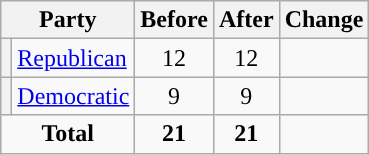<table class="wikitable" style="text-align:center;">
<tr>
<th colspan="2">Party</th>
<th>Before</th>
<th>After</th>
<th>Change</th>
</tr>
<tr>
<th style="background-color:"></th>
<td style="text-align:left;"><a href='#'>Republican</a></td>
<td>12</td>
<td>12</td>
<td></td>
</tr>
<tr>
<th style="background-color:"></th>
<td style="text-align:left;"><a href='#'>Democratic</a></td>
<td>9</td>
<td>9</td>
<td></td>
</tr>
<tr>
<td colspan="2"><strong>Total</strong></td>
<td><strong>21</strong></td>
<td><strong>21</strong></td>
<td></td>
</tr>
</table>
